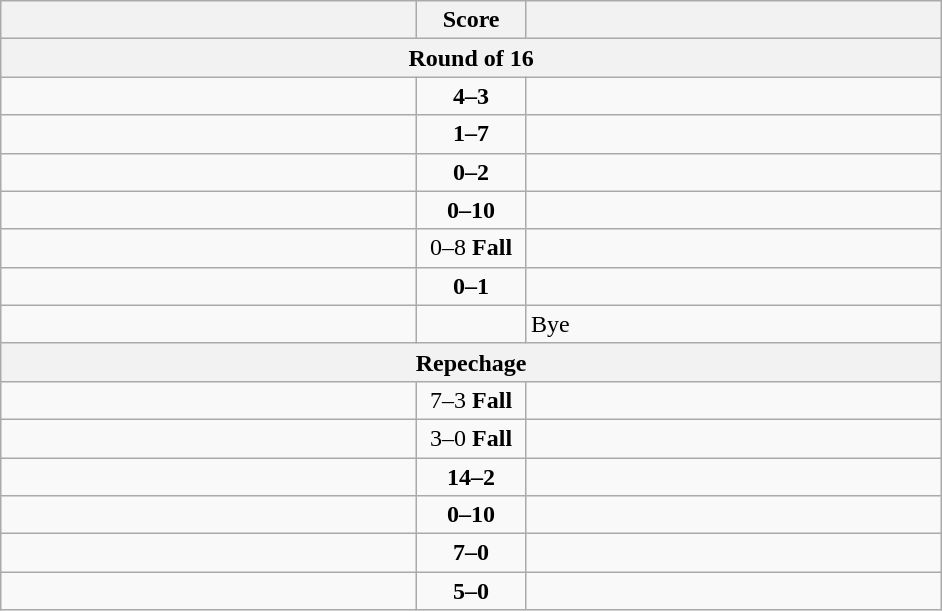<table class="wikitable" style="text-align: left;">
<tr>
<th align="right" width="270"></th>
<th width="65">Score</th>
<th align="left" width="270"></th>
</tr>
<tr>
<th colspan="3">Round of 16</th>
</tr>
<tr>
<td><strong></strong></td>
<td align=center><strong>4–3</strong></td>
<td></td>
</tr>
<tr>
<td></td>
<td align=center><strong>1–7</strong></td>
<td><strong></strong></td>
</tr>
<tr>
<td></td>
<td align=center><strong>0–2</strong></td>
<td><strong></strong></td>
</tr>
<tr>
<td></td>
<td align=center><strong>0–10</strong></td>
<td><strong></strong></td>
</tr>
<tr>
<td></td>
<td align=center>0–8 <strong>Fall</strong></td>
<td><strong></strong></td>
</tr>
<tr>
<td></td>
<td align=center><strong>0–1</strong></td>
<td><strong></strong></td>
</tr>
<tr>
<td><strong></strong></td>
<td align=center></td>
<td>Bye</td>
</tr>
<tr>
<th colspan="3">Repechage</th>
</tr>
<tr>
<td><strong></strong></td>
<td align=center>7–3 <strong>Fall</strong></td>
<td></td>
</tr>
<tr>
<td><strong></strong></td>
<td align=center>3–0 <strong>Fall</strong></td>
<td></td>
</tr>
<tr>
<td><strong></strong></td>
<td align=center><strong>14–2</strong></td>
<td></td>
</tr>
<tr>
<td></td>
<td align=center><strong>0–10</strong></td>
<td><strong></strong></td>
</tr>
<tr>
<td><strong></strong></td>
<td align=center><strong>7–0</strong></td>
<td></td>
</tr>
<tr>
<td><strong></strong></td>
<td align=center><strong>5–0</strong></td>
<td></td>
</tr>
</table>
